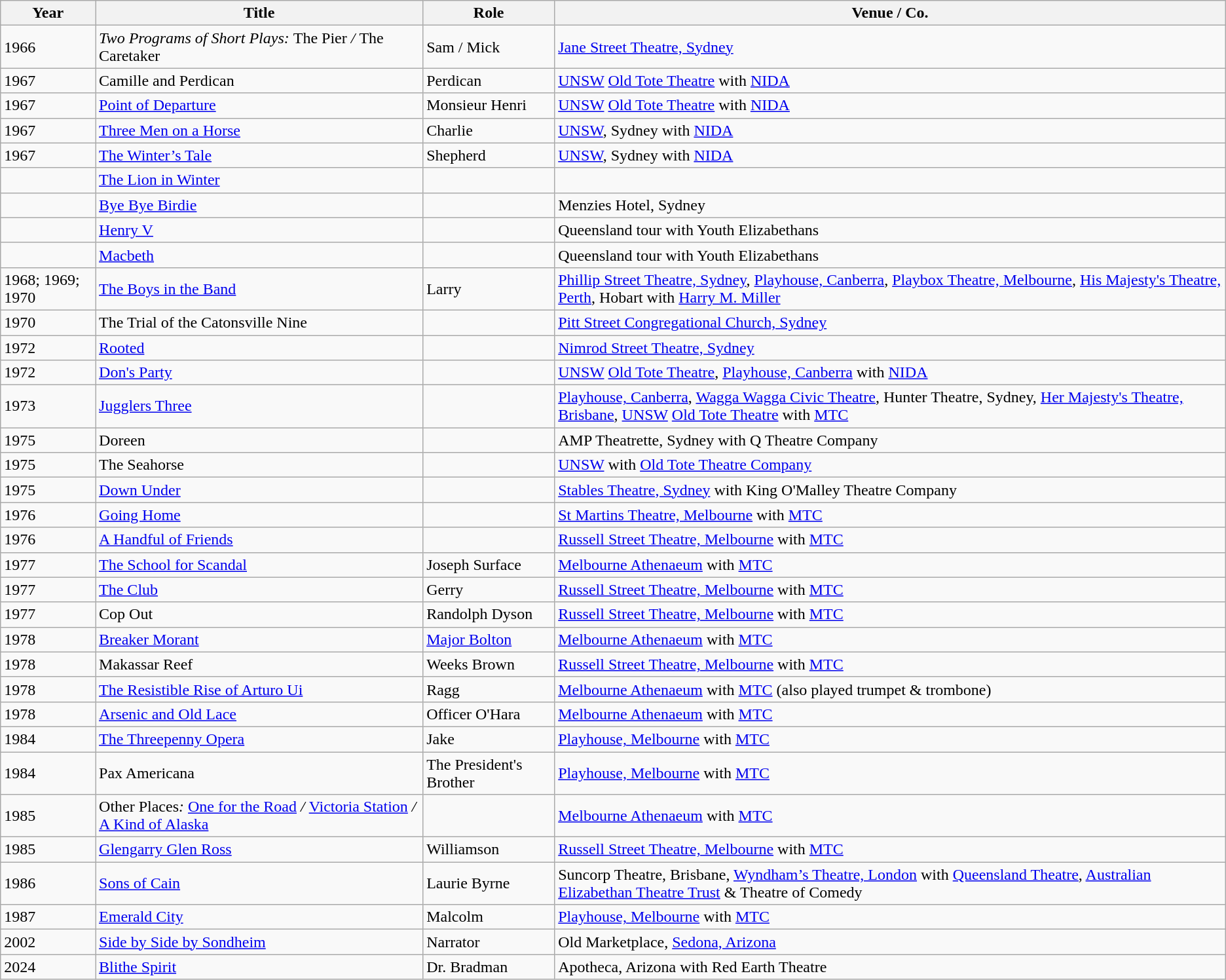<table class=wikitable>
<tr>
<th>Year</th>
<th>Title</th>
<th>Role</th>
<th>Venue / Co.</th>
</tr>
<tr>
<td>1966</td>
<td><em>Two Programs of Short Plays: </em>The Pier<em> / </em>The Caretaker<em></td>
<td>Sam / Mick</td>
<td><a href='#'>Jane Street Theatre, Sydney</a></td>
</tr>
<tr>
<td>1967</td>
<td></em>Camille and Perdican<em></td>
<td>Perdican</td>
<td><a href='#'>UNSW</a> <a href='#'>Old Tote Theatre</a> with <a href='#'>NIDA</a></td>
</tr>
<tr>
<td>1967</td>
<td></em><a href='#'>Point of Departure</a><em></td>
<td>Monsieur Henri</td>
<td><a href='#'>UNSW</a> <a href='#'>Old Tote Theatre</a> with <a href='#'>NIDA</a></td>
</tr>
<tr>
<td>1967</td>
<td></em><a href='#'>Three Men on a Horse</a><em></td>
<td>Charlie</td>
<td><a href='#'>UNSW</a>, Sydney with <a href='#'>NIDA</a></td>
</tr>
<tr>
<td>1967</td>
<td></em><a href='#'>The Winter’s Tale</a><em></td>
<td>Shepherd</td>
<td><a href='#'>UNSW</a>, Sydney with <a href='#'>NIDA</a></td>
</tr>
<tr>
<td></td>
<td></em><a href='#'>The Lion in Winter</a><em></td>
<td></td>
<td></td>
</tr>
<tr>
<td></td>
<td></em><a href='#'>Bye Bye Birdie</a><em></td>
<td></td>
<td>Menzies Hotel, Sydney</td>
</tr>
<tr>
<td></td>
<td></em><a href='#'>Henry V</a><em></td>
<td></td>
<td>Queensland tour with Youth Elizabethans</td>
</tr>
<tr>
<td></td>
<td></em><a href='#'>Macbeth</a><em></td>
<td></td>
<td>Queensland tour with Youth Elizabethans</td>
</tr>
<tr>
<td>1968; 1969; 1970</td>
<td></em><a href='#'>The Boys in the Band</a><em></td>
<td>Larry</td>
<td><a href='#'>Phillip Street Theatre, Sydney</a>, <a href='#'>Playhouse, Canberra</a>, <a href='#'>Playbox Theatre, Melbourne</a>, <a href='#'>His Majesty's Theatre, Perth</a>, Hobart with <a href='#'>Harry M. Miller</a></td>
</tr>
<tr>
<td>1970</td>
<td></em>The Trial of the Catonsville Nine<em></td>
<td></td>
<td><a href='#'>Pitt Street Congregational Church, Sydney</a></td>
</tr>
<tr>
<td>1972</td>
<td></em><a href='#'>Rooted</a><em></td>
<td></td>
<td><a href='#'>Nimrod Street Theatre, Sydney</a></td>
</tr>
<tr>
<td>1972</td>
<td></em><a href='#'>Don's Party</a><em></td>
<td></td>
<td><a href='#'>UNSW</a> <a href='#'>Old Tote Theatre</a>, <a href='#'>Playhouse, Canberra</a> with <a href='#'>NIDA</a></td>
</tr>
<tr>
<td>1973</td>
<td></em><a href='#'>Jugglers Three</a><em></td>
<td></td>
<td><a href='#'>Playhouse, Canberra</a>, <a href='#'>Wagga Wagga Civic Theatre</a>, Hunter Theatre, Sydney, <a href='#'>Her Majesty's Theatre, Brisbane</a>, <a href='#'>UNSW</a> <a href='#'>Old Tote Theatre</a> with <a href='#'>MTC</a></td>
</tr>
<tr>
<td>1975</td>
<td></em>Doreen<em></td>
<td></td>
<td>AMP Theatrette, Sydney with Q Theatre Company</td>
</tr>
<tr>
<td>1975</td>
<td></em>The Seahorse<em></td>
<td></td>
<td><a href='#'>UNSW</a> with <a href='#'>Old Tote Theatre Company</a></td>
</tr>
<tr>
<td>1975</td>
<td></em><a href='#'>Down Under</a><em></td>
<td></td>
<td><a href='#'>Stables Theatre, Sydney</a> with King O'Malley Theatre Company</td>
</tr>
<tr>
<td>1976</td>
<td></em><a href='#'>Going Home</a><em></td>
<td></td>
<td><a href='#'>St Martins Theatre, Melbourne</a> with <a href='#'>MTC</a></td>
</tr>
<tr>
<td>1976</td>
<td></em><a href='#'>A Handful of Friends</a><em></td>
<td></td>
<td><a href='#'>Russell Street Theatre, Melbourne</a> with <a href='#'>MTC</a></td>
</tr>
<tr>
<td>1977</td>
<td></em><a href='#'>The School for Scandal</a><em></td>
<td>Joseph Surface</td>
<td><a href='#'>Melbourne Athenaeum</a> with <a href='#'>MTC</a></td>
</tr>
<tr>
<td>1977</td>
<td></em><a href='#'>The Club</a><em></td>
<td>Gerry</td>
<td><a href='#'>Russell Street Theatre, Melbourne</a> with <a href='#'>MTC</a></td>
</tr>
<tr>
<td>1977</td>
<td></em>Cop Out<em></td>
<td>Randolph Dyson</td>
<td><a href='#'>Russell Street Theatre, Melbourne</a> with <a href='#'>MTC</a></td>
</tr>
<tr>
<td>1978</td>
<td></em><a href='#'>Breaker Morant</a><em></td>
<td><a href='#'>Major Bolton</a></td>
<td><a href='#'>Melbourne Athenaeum</a> with <a href='#'>MTC</a></td>
</tr>
<tr>
<td>1978</td>
<td></em>Makassar Reef<em></td>
<td>Weeks Brown</td>
<td><a href='#'>Russell Street Theatre, Melbourne</a> with <a href='#'>MTC</a></td>
</tr>
<tr>
<td>1978</td>
<td></em><a href='#'>The Resistible Rise of Arturo Ui</a><em></td>
<td>Ragg</td>
<td><a href='#'>Melbourne Athenaeum</a> with <a href='#'>MTC</a> (also played trumpet & trombone)</td>
</tr>
<tr>
<td>1978</td>
<td></em><a href='#'>Arsenic and Old Lace</a><em></td>
<td>Officer O'Hara</td>
<td><a href='#'>Melbourne Athenaeum</a> with <a href='#'>MTC</a></td>
</tr>
<tr>
<td>1984</td>
<td></em><a href='#'>The Threepenny Opera</a><em></td>
<td>Jake</td>
<td><a href='#'>Playhouse, Melbourne</a> with <a href='#'>MTC</a></td>
</tr>
<tr>
<td>1984</td>
<td></em>Pax Americana<em></td>
<td>The President's Brother</td>
<td><a href='#'>Playhouse, Melbourne</a> with <a href='#'>MTC</a></td>
</tr>
<tr>
<td>1985</td>
<td></em>Other Places<em>: </em><a href='#'>One for the Road</a><em> / </em><a href='#'>Victoria Station</a><em> / </em><a href='#'>A Kind of Alaska</a><em></td>
<td></td>
<td><a href='#'>Melbourne Athenaeum</a> with <a href='#'>MTC</a></td>
</tr>
<tr>
<td>1985</td>
<td></em><a href='#'>Glengarry Glen Ross</a><em></td>
<td>Williamson</td>
<td><a href='#'>Russell Street Theatre, Melbourne</a> with <a href='#'>MTC</a></td>
</tr>
<tr>
<td>1986</td>
<td></em><a href='#'>Sons of Cain</a><em></td>
<td>Laurie Byrne</td>
<td>Suncorp Theatre, Brisbane, <a href='#'>Wyndham’s Theatre, London</a> with <a href='#'>Queensland Theatre</a>, <a href='#'>Australian Elizabethan Theatre Trust</a> & Theatre of Comedy</td>
</tr>
<tr>
<td>1987</td>
<td></em><a href='#'>Emerald City</a><em></td>
<td>Malcolm</td>
<td><a href='#'>Playhouse, Melbourne</a> with <a href='#'>MTC</a></td>
</tr>
<tr>
<td>2002</td>
<td></em><a href='#'>Side by Side by Sondheim</a><em></td>
<td>Narrator</td>
<td>Old Marketplace, <a href='#'>Sedona, Arizona</a></td>
</tr>
<tr>
<td>2024</td>
<td></em><a href='#'>Blithe Spirit</a><em></td>
<td>Dr. Bradman</td>
<td>Apotheca, Arizona with Red Earth Theatre</td>
</tr>
</table>
